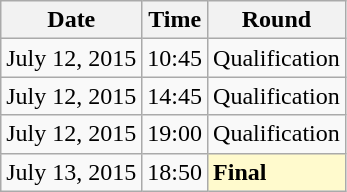<table class="wikitable">
<tr>
<th>Date</th>
<th>Time</th>
<th>Round</th>
</tr>
<tr>
<td>July 12, 2015</td>
<td>10:45</td>
<td>Qualification</td>
</tr>
<tr>
<td>July 12, 2015</td>
<td>14:45</td>
<td>Qualification</td>
</tr>
<tr>
<td>July 12, 2015</td>
<td>19:00</td>
<td>Qualification</td>
</tr>
<tr>
<td>July 13, 2015</td>
<td>18:50</td>
<td style=background:lemonchiffon><strong>Final</strong></td>
</tr>
</table>
